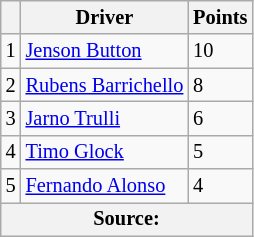<table class="wikitable" style="font-size: 85%;">
<tr>
<th></th>
<th>Driver</th>
<th>Points</th>
</tr>
<tr>
<td align="center">1</td>
<td> <a href='#'>Jenson Button</a></td>
<td>10</td>
</tr>
<tr>
<td align="center">2</td>
<td> <a href='#'>Rubens Barrichello</a></td>
<td>8</td>
</tr>
<tr>
<td align="center">3</td>
<td> <a href='#'>Jarno Trulli</a></td>
<td>6</td>
</tr>
<tr>
<td align="center">4</td>
<td> <a href='#'>Timo Glock</a></td>
<td>5</td>
</tr>
<tr>
<td align="center">5</td>
<td> <a href='#'>Fernando Alonso</a></td>
<td>4</td>
</tr>
<tr>
<th colspan=3>Source:</th>
</tr>
</table>
